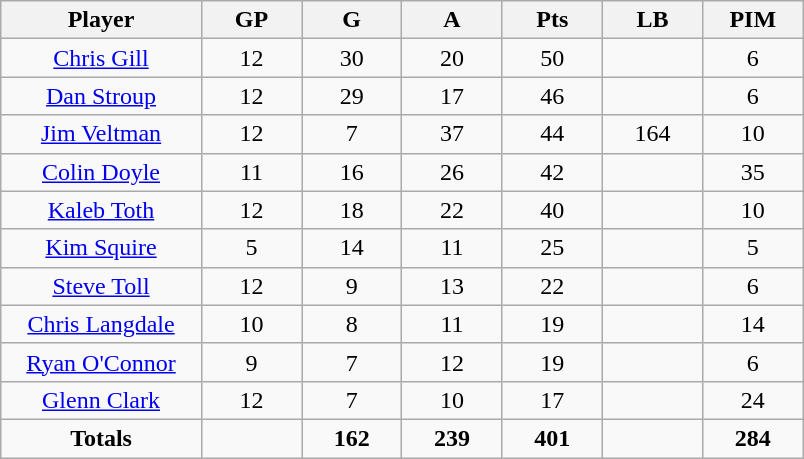<table class="wikitable sortable">
<tr align=center>
<th width="20%">Player</th>
<th width="10%">GP</th>
<th width="10%">G</th>
<th width="10%">A</th>
<th width="10%">Pts</th>
<th width="10%">LB</th>
<th width="10%">PIM</th>
</tr>
<tr align=center>
<td><a href='#'>Chris Gill</a></td>
<td>12</td>
<td>30</td>
<td>20</td>
<td>50</td>
<td></td>
<td>6</td>
</tr>
<tr align=center>
<td><a href='#'>Dan Stroup</a></td>
<td>12</td>
<td>29</td>
<td>17</td>
<td>46</td>
<td></td>
<td>6</td>
</tr>
<tr align=center>
<td><a href='#'>Jim Veltman</a></td>
<td>12</td>
<td>7</td>
<td>37</td>
<td>44</td>
<td>164</td>
<td>10</td>
</tr>
<tr align=center>
<td><a href='#'>Colin Doyle</a></td>
<td>11</td>
<td>16</td>
<td>26</td>
<td>42</td>
<td></td>
<td>35</td>
</tr>
<tr align=center>
<td><a href='#'>Kaleb Toth</a></td>
<td>12</td>
<td>18</td>
<td>22</td>
<td>40</td>
<td></td>
<td>10</td>
</tr>
<tr align=center>
<td><a href='#'>Kim Squire</a></td>
<td>5</td>
<td>14</td>
<td>11</td>
<td>25</td>
<td></td>
<td>5</td>
</tr>
<tr align=center>
<td><a href='#'>Steve Toll</a></td>
<td>12</td>
<td>9</td>
<td>13</td>
<td>22</td>
<td></td>
<td>6</td>
</tr>
<tr align=center>
<td><a href='#'>Chris Langdale</a></td>
<td>10</td>
<td>8</td>
<td>11</td>
<td>19</td>
<td></td>
<td>14</td>
</tr>
<tr align=center>
<td><a href='#'>Ryan O'Connor</a></td>
<td>9</td>
<td>7</td>
<td>12</td>
<td>19</td>
<td></td>
<td>6</td>
</tr>
<tr align=center>
<td><a href='#'>Glenn Clark</a></td>
<td>12</td>
<td>7</td>
<td>10</td>
<td>17</td>
<td></td>
<td>24</td>
</tr>
<tr align=center>
<td><strong>Totals</strong></td>
<td></td>
<td><strong>162</strong></td>
<td><strong>239</strong></td>
<td><strong>401</strong></td>
<td><strong> </strong></td>
<td><strong>284</strong></td>
</tr>
</table>
